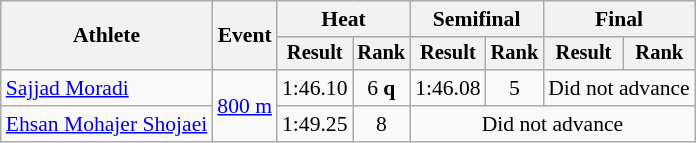<table class=wikitable style="font-size:90%">
<tr>
<th rowspan="2">Athlete</th>
<th rowspan="2">Event</th>
<th colspan="2">Heat</th>
<th colspan="2">Semifinal</th>
<th colspan="2">Final</th>
</tr>
<tr style="font-size:95%">
<th>Result</th>
<th>Rank</th>
<th>Result</th>
<th>Rank</th>
<th>Result</th>
<th>Rank</th>
</tr>
<tr align=center>
<td align=left><a href='#'>Sajjad Moradi</a></td>
<td align=left rowspan=2><a href='#'>800 m</a></td>
<td>1:46.10</td>
<td>6 <strong>q</strong></td>
<td>1:46.08</td>
<td>5</td>
<td colspan=2>Did not advance</td>
</tr>
<tr align=center>
<td align=left><a href='#'>Ehsan Mohajer Shojaei</a></td>
<td>1:49.25</td>
<td>8</td>
<td colspan=4>Did not advance</td>
</tr>
</table>
